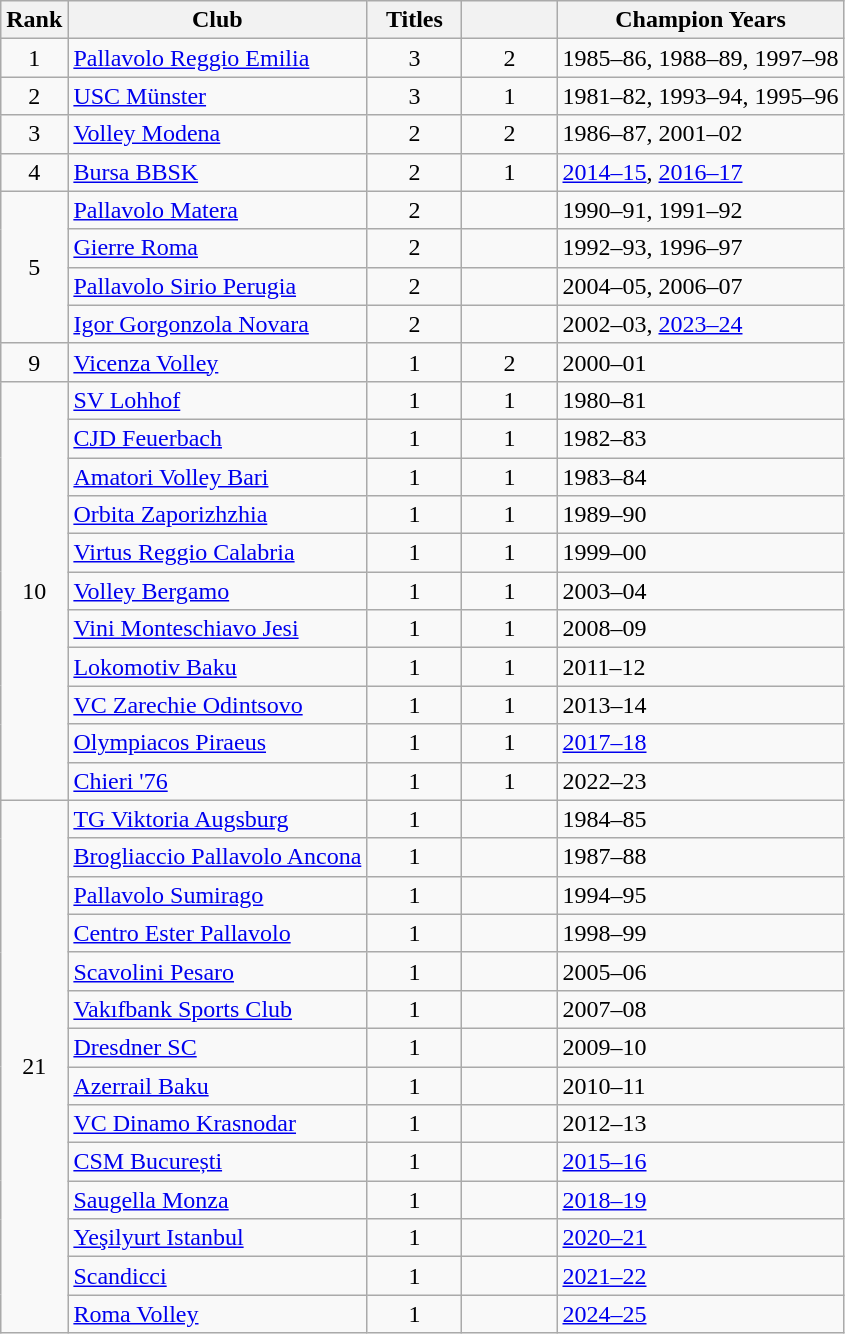<table class="wikitable">
<tr>
<th>Rank</th>
<th>Club</th>
<th width="56">Titles</th>
<th width="56"></th>
<th>Champion Years</th>
</tr>
<tr>
<td align=center rowspan=1>1</td>
<td> <a href='#'>Pallavolo Reggio Emilia</a></td>
<td align=center>3</td>
<td align=center>2</td>
<td>1985–86, 1988–89, 1997–98</td>
</tr>
<tr>
<td align=center rowspan=1>2</td>
<td> <a href='#'>USC Münster</a></td>
<td align=center>3</td>
<td align=center>1</td>
<td>1981–82, 1993–94, 1995–96</td>
</tr>
<tr>
<td align=center rowspan=1>3</td>
<td> <a href='#'>Volley Modena</a></td>
<td align=center>2</td>
<td align=center>2</td>
<td>1986–87, 2001–02</td>
</tr>
<tr>
<td align=center rowspan=1>4</td>
<td> <a href='#'>Bursa BBSK</a></td>
<td align=center>2</td>
<td align=center>1</td>
<td><a href='#'>2014–15</a>, <a href='#'>2016–17</a></td>
</tr>
<tr>
<td align=center rowspan=4>5</td>
<td> <a href='#'>Pallavolo Matera</a></td>
<td align=center>2</td>
<td align=center></td>
<td>1990–91, 1991–92</td>
</tr>
<tr>
<td> <a href='#'>Gierre Roma</a></td>
<td align=center>2</td>
<td align=center></td>
<td>1992–93, 1996–97</td>
</tr>
<tr>
<td> <a href='#'>Pallavolo Sirio Perugia</a></td>
<td align=center>2</td>
<td align=center></td>
<td>2004–05, 2006–07</td>
</tr>
<tr>
<td> <a href='#'>Igor Gorgonzola Novara</a></td>
<td align=center>2</td>
<td align=center></td>
<td>2002–03, <a href='#'>2023–24</a></td>
</tr>
<tr>
<td align=center rowspan=1>9</td>
<td> <a href='#'>Vicenza Volley</a></td>
<td align=center>1</td>
<td align=center>2</td>
<td>2000–01</td>
</tr>
<tr>
<td align=center rowspan=11>10</td>
<td> <a href='#'>SV Lohhof</a></td>
<td align=center>1</td>
<td align=center>1</td>
<td>1980–81</td>
</tr>
<tr>
<td> <a href='#'>CJD Feuerbach</a></td>
<td align=center>1</td>
<td align=center>1</td>
<td>1982–83</td>
</tr>
<tr>
<td> <a href='#'>Amatori Volley Bari</a></td>
<td align=center>1</td>
<td align=center>1</td>
<td>1983–84</td>
</tr>
<tr>
<td>  <a href='#'>Orbita Zaporizhzhia</a></td>
<td align=center>1</td>
<td align=center>1</td>
<td>1989–90</td>
</tr>
<tr>
<td> <a href='#'>Virtus Reggio Calabria</a></td>
<td align=center>1</td>
<td align=center>1</td>
<td>1999–00</td>
</tr>
<tr>
<td> <a href='#'>Volley Bergamo</a></td>
<td align=center>1</td>
<td align=center>1</td>
<td>2003–04</td>
</tr>
<tr>
<td> <a href='#'>Vini Monteschiavo Jesi</a></td>
<td align=center>1</td>
<td align=center>1</td>
<td>2008–09</td>
</tr>
<tr>
<td> <a href='#'>Lokomotiv Baku</a></td>
<td align=center>1</td>
<td align=center>1</td>
<td>2011–12</td>
</tr>
<tr>
<td> <a href='#'>VC Zarechie Odintsovo</a></td>
<td align=center>1</td>
<td align=center>1</td>
<td>2013–14</td>
</tr>
<tr>
<td> <a href='#'>Olympiacos Piraeus</a></td>
<td align=center>1</td>
<td align=center>1</td>
<td><a href='#'>2017–18</a></td>
</tr>
<tr>
<td> <a href='#'>Chieri '76</a></td>
<td align=center>1</td>
<td align=center>1</td>
<td>2022–23</td>
</tr>
<tr>
<td align=center rowspan=14>21</td>
<td> <a href='#'>TG Viktoria Augsburg</a></td>
<td align=center>1</td>
<td align=center></td>
<td>1984–85</td>
</tr>
<tr>
<td> <a href='#'>Brogliaccio Pallavolo Ancona</a></td>
<td align=center>1</td>
<td align=center></td>
<td>1987–88</td>
</tr>
<tr>
<td> <a href='#'>Pallavolo Sumirago</a></td>
<td align=center>1</td>
<td align=center></td>
<td>1994–95</td>
</tr>
<tr>
<td> <a href='#'>Centro Ester Pallavolo</a></td>
<td align=center>1</td>
<td align=center></td>
<td>1998–99</td>
</tr>
<tr>
<td> <a href='#'>Scavolini Pesaro</a></td>
<td align=center>1</td>
<td align=center></td>
<td>2005–06</td>
</tr>
<tr>
<td> <a href='#'>Vakıfbank Sports Club</a></td>
<td align=center>1</td>
<td align=center></td>
<td>2007–08</td>
</tr>
<tr>
<td> <a href='#'>Dresdner SC</a></td>
<td align=center>1</td>
<td align=center></td>
<td>2009–10</td>
</tr>
<tr>
<td> <a href='#'>Azerrail Baku</a></td>
<td align=center>1</td>
<td align=center></td>
<td>2010–11</td>
</tr>
<tr>
<td> <a href='#'>VC Dinamo Krasnodar</a></td>
<td align=center>1</td>
<td align=center></td>
<td>2012–13</td>
</tr>
<tr>
<td> <a href='#'>CSM București</a></td>
<td align=center>1</td>
<td align=center></td>
<td><a href='#'>2015–16</a></td>
</tr>
<tr>
<td> <a href='#'>Saugella Monza</a></td>
<td align=center>1</td>
<td align=center></td>
<td><a href='#'>2018–19</a></td>
</tr>
<tr>
<td> <a href='#'>Yeşilyurt Istanbul</a></td>
<td align=center>1</td>
<td align=center></td>
<td><a href='#'>2020–21</a></td>
</tr>
<tr>
<td> <a href='#'>Scandicci</a></td>
<td align=center>1</td>
<td align=center></td>
<td><a href='#'>2021–22</a></td>
</tr>
<tr>
<td> <a href='#'>Roma Volley</a></td>
<td align=center>1</td>
<td align=center></td>
<td><a href='#'>2024–25</a></td>
</tr>
</table>
